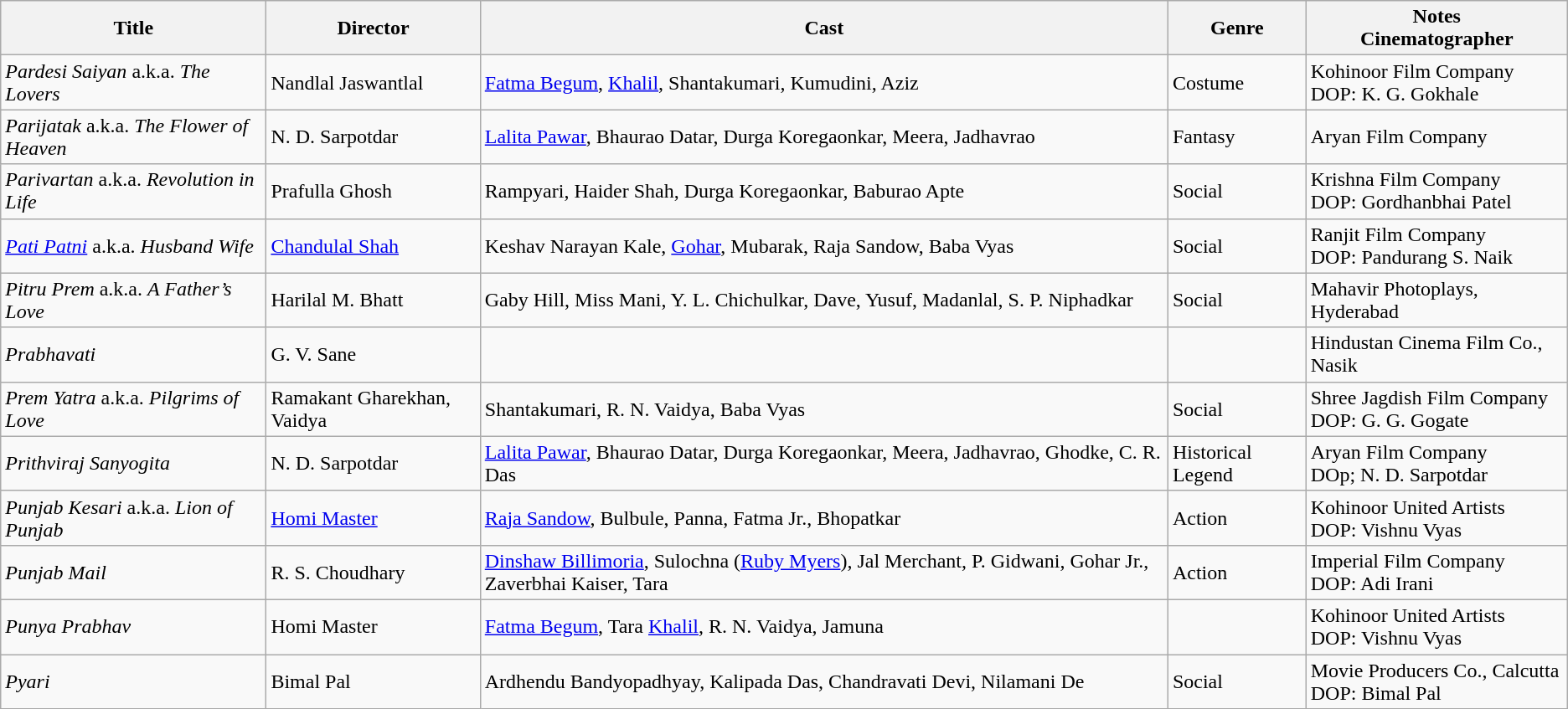<table class="wikitable">
<tr>
<th>Title</th>
<th>Director</th>
<th>Cast</th>
<th>Genre</th>
<th>Notes<br>Cinematographer</th>
</tr>
<tr>
<td><em>Pardesi Saiyan</em> a.k.a. <em>The Lovers</em></td>
<td>Nandlal Jaswantlal</td>
<td><a href='#'>Fatma Begum</a>, <a href='#'>Khalil</a>, Shantakumari, Kumudini, Aziz</td>
<td>Costume</td>
<td>Kohinoor Film Company<br>DOP: K. G. Gokhale</td>
</tr>
<tr>
<td><em>Parijatak</em> a.k.a. <em>The Flower of Heaven</em></td>
<td>N. D. Sarpotdar</td>
<td><a href='#'>Lalita Pawar</a>, Bhaurao Datar, Durga Koregaonkar, Meera, Jadhavrao</td>
<td>Fantasy</td>
<td>Aryan Film Company</td>
</tr>
<tr>
<td><em>Parivartan</em> a.k.a. <em>Revolution in Life</em></td>
<td>Prafulla Ghosh</td>
<td>Rampyari, Haider Shah, Durga Koregaonkar, Baburao Apte</td>
<td>Social</td>
<td>Krishna Film Company<br>DOP: Gordhanbhai Patel</td>
</tr>
<tr>
<td><em><a href='#'>Pati Patni</a></em> a.k.a. <em>Husband Wife</em></td>
<td><a href='#'>Chandulal Shah</a></td>
<td>Keshav Narayan Kale, <a href='#'>Gohar</a>, Mubarak, Raja Sandow, Baba Vyas</td>
<td>Social</td>
<td>Ranjit Film Company<br>DOP: Pandurang S. Naik</td>
</tr>
<tr>
<td><em>Pitru Prem</em> a.k.a. <em>A Father’s Love</em></td>
<td>Harilal M. Bhatt</td>
<td>Gaby Hill, Miss Mani, Y. L. Chichulkar, Dave, Yusuf, Madanlal, S. P. Niphadkar</td>
<td>Social</td>
<td>Mahavir Photoplays, Hyderabad</td>
</tr>
<tr>
<td><em>Prabhavati</em></td>
<td>G. V. Sane</td>
<td></td>
<td></td>
<td>Hindustan Cinema Film Co., Nasik</td>
</tr>
<tr>
<td><em>Prem Yatra</em> a.k.a. <em>Pilgrims of Love</em></td>
<td>Ramakant Gharekhan, Vaidya</td>
<td>Shantakumari, R. N. Vaidya, Baba Vyas</td>
<td>Social</td>
<td>Shree Jagdish Film Company<br>DOP: G. G. Gogate</td>
</tr>
<tr>
<td><em>Prithviraj Sanyogita</em></td>
<td>N. D. Sarpotdar</td>
<td><a href='#'>Lalita Pawar</a>, Bhaurao Datar, Durga Koregaonkar, Meera, Jadhavrao, Ghodke, C. R. Das</td>
<td>Historical Legend</td>
<td>Aryan Film Company<br>DOp; N. D. Sarpotdar</td>
</tr>
<tr>
<td><em>Punjab Kesari</em> a.k.a. <em>Lion of Punjab</em></td>
<td><a href='#'>Homi Master</a></td>
<td><a href='#'>Raja Sandow</a>, Bulbule, Panna, Fatma Jr., Bhopatkar</td>
<td>Action</td>
<td>Kohinoor United Artists<br>DOP: Vishnu Vyas</td>
</tr>
<tr>
<td><em>Punjab Mail</em></td>
<td>R. S. Choudhary</td>
<td><a href='#'>Dinshaw Billimoria</a>, Sulochna (<a href='#'>Ruby Myers</a>), Jal Merchant, P. Gidwani, Gohar Jr., Zaverbhai Kaiser, Tara</td>
<td>Action</td>
<td>Imperial Film Company<br>DOP: Adi Irani</td>
</tr>
<tr>
<td><em>Punya Prabhav</em></td>
<td>Homi Master</td>
<td><a href='#'>Fatma Begum</a>, Tara <a href='#'>Khalil</a>, R. N. Vaidya, Jamuna</td>
<td></td>
<td>Kohinoor United Artists<br>DOP: Vishnu Vyas</td>
</tr>
<tr>
<td><em>Pyari</em></td>
<td>Bimal Pal</td>
<td>Ardhendu Bandyopadhyay, Kalipada Das, Chandravati Devi, Nilamani De</td>
<td>Social</td>
<td>Movie Producers Co., Calcutta<br>DOP: Bimal Pal</td>
</tr>
</table>
